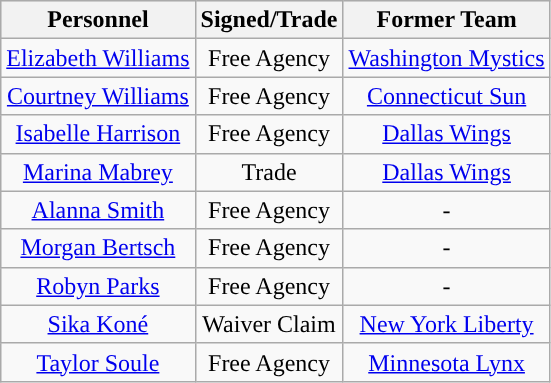<table class="wikitable" style="text-align: center">
<tr align="center" bgcolor="#dddddd">
<th><strong>Personnel</strong></th>
<th><strong>Signed/Trade</strong></th>
<th><strong>Former Team</strong></th>
</tr>
<tr>
<td><a href='#'>Elizabeth Williams</a></td>
<td>Free Agency</td>
<td><a href='#'>Washington Mystics</a></td>
</tr>
<tr>
<td><a href='#'>Courtney Williams</a></td>
<td>Free Agency</td>
<td><a href='#'>Connecticut Sun</a></td>
</tr>
<tr>
<td><a href='#'>Isabelle Harrison</a></td>
<td>Free Agency</td>
<td><a href='#'>Dallas Wings</a></td>
</tr>
<tr>
<td><a href='#'>Marina Mabrey</a></td>
<td>Trade</td>
<td><a href='#'>Dallas Wings</a></td>
</tr>
<tr>
<td><a href='#'>Alanna Smith</a></td>
<td>Free Agency</td>
<td>-</td>
</tr>
<tr>
<td><a href='#'>Morgan Bertsch</a></td>
<td>Free Agency</td>
<td>-</td>
</tr>
<tr>
<td><a href='#'>Robyn Parks</a></td>
<td>Free Agency</td>
<td>-</td>
</tr>
<tr>
<td><a href='#'>Sika Koné</a></td>
<td>Waiver Claim</td>
<td><a href='#'>New York Liberty</a></td>
</tr>
<tr>
<td><a href='#'>Taylor Soule</a></td>
<td>Free Agency</td>
<td><a href='#'>Minnesota Lynx</a></td>
</tr>
</table>
